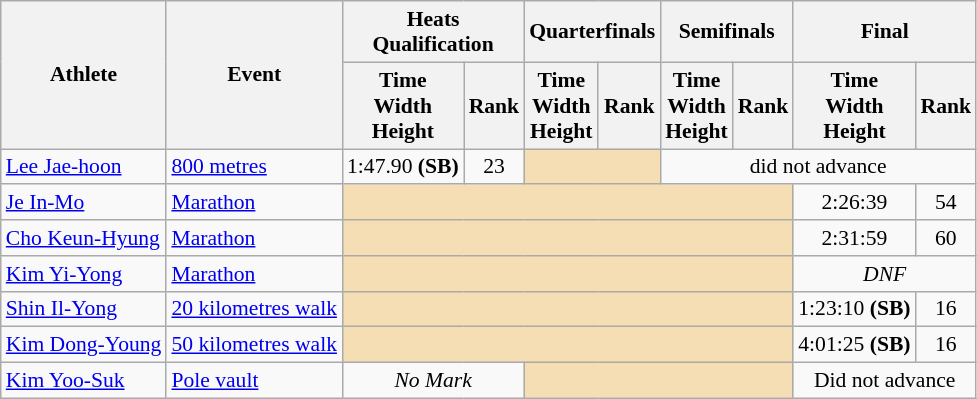<table class=wikitable style="font-size:90%; ">
<tr>
<th rowspan="2">Athlete</th>
<th rowspan="2">Event</th>
<th colspan="2">Heats<br>Qualification</th>
<th colspan="2">Quarterfinals</th>
<th colspan="2">Semifinals</th>
<th colspan="2">Final</th>
</tr>
<tr>
<th>Time<br>Width<br>Height</th>
<th>Rank</th>
<th>Time<br>Width<br>Height</th>
<th>Rank</th>
<th>Time<br>Width<br>Height</th>
<th>Rank</th>
<th>Time<br>Width<br>Height</th>
<th>Rank</th>
</tr>
<tr>
<td><a href='#'>Lee Jae-hoon</a></td>
<td><a href='#'>800 metres</a></td>
<td align=center>1:47.90 <strong>(SB) </strong></td>
<td align=center>23</td>
<td colspan=2 bgcolor="wheat"></td>
<td align=center colspan=4>did not advance</td>
</tr>
<tr>
<td><a href='#'>Je In-Mo</a></td>
<td><a href='#'>Marathon</a></td>
<td colspan=6 bgcolor="wheat"></td>
<td align=center>2:26:39</td>
<td align=center>54</td>
</tr>
<tr>
<td><a href='#'>Cho Keun-Hyung</a></td>
<td><a href='#'>Marathon</a></td>
<td colspan=6 bgcolor="wheat"></td>
<td align=center>2:31:59</td>
<td align=center>60</td>
</tr>
<tr>
<td><a href='#'>Kim Yi-Yong</a></td>
<td><a href='#'>Marathon</a></td>
<td colspan=6 bgcolor="wheat"></td>
<td colspan=2 align=center><em>DNF</em></td>
</tr>
<tr>
<td><a href='#'>Shin Il-Yong</a></td>
<td><a href='#'>20 kilometres walk</a></td>
<td colspan=6 bgcolor="wheat"></td>
<td align=center>1:23:10 <strong>(SB)</strong></td>
<td align=center>16</td>
</tr>
<tr>
<td><a href='#'>Kim Dong-Young</a></td>
<td><a href='#'>50 kilometres walk</a></td>
<td colspan=6 bgcolor="wheat"></td>
<td align=center>4:01:25 <strong>(SB)</strong></td>
<td align=center>16</td>
</tr>
<tr>
<td><a href='#'>Kim Yoo-Suk</a></td>
<td><a href='#'>Pole vault</a></td>
<td colspan=2 align=center><em>No Mark</em></td>
<td colspan=4 bgcolor="wheat"></td>
<td colspan=2 align=center>Did not advance</td>
</tr>
</table>
